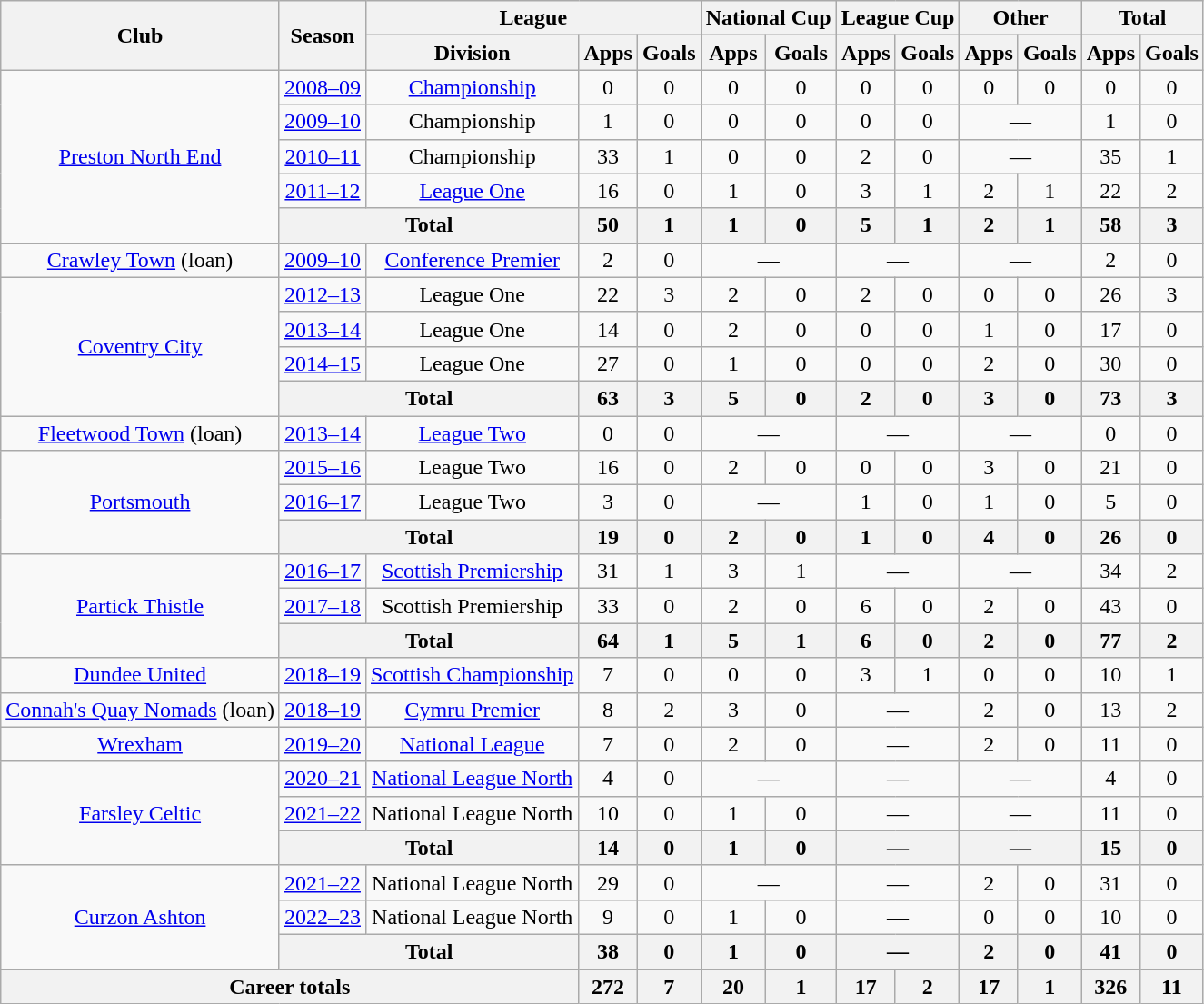<table class="wikitable" style="text-align: center">
<tr>
<th rowspan="2">Club</th>
<th rowspan="2">Season</th>
<th colspan="3">League</th>
<th colspan="2">National Cup</th>
<th colspan="2">League Cup</th>
<th colspan="2">Other</th>
<th colspan="2">Total</th>
</tr>
<tr>
<th>Division</th>
<th>Apps</th>
<th>Goals</th>
<th>Apps</th>
<th>Goals</th>
<th>Apps</th>
<th>Goals</th>
<th>Apps</th>
<th>Goals</th>
<th>Apps</th>
<th>Goals</th>
</tr>
<tr>
<td rowspan="5"><a href='#'>Preston North End</a></td>
<td><a href='#'>2008–09</a></td>
<td><a href='#'>Championship</a></td>
<td>0</td>
<td>0</td>
<td>0</td>
<td>0</td>
<td>0</td>
<td>0</td>
<td>0</td>
<td>0</td>
<td>0</td>
<td>0</td>
</tr>
<tr>
<td><a href='#'>2009–10</a></td>
<td>Championship</td>
<td>1</td>
<td>0</td>
<td>0</td>
<td>0</td>
<td>0</td>
<td>0</td>
<td colspan="2">—</td>
<td>1</td>
<td>0</td>
</tr>
<tr>
<td><a href='#'>2010–11</a></td>
<td>Championship</td>
<td>33</td>
<td>1</td>
<td>0</td>
<td>0</td>
<td>2</td>
<td>0</td>
<td colspan="2">—</td>
<td>35</td>
<td>1</td>
</tr>
<tr>
<td><a href='#'>2011–12</a></td>
<td><a href='#'>League One</a></td>
<td>16</td>
<td>0</td>
<td>1</td>
<td>0</td>
<td>3</td>
<td>1</td>
<td>2</td>
<td>1</td>
<td>22</td>
<td>2</td>
</tr>
<tr>
<th colspan="2">Total</th>
<th>50</th>
<th>1</th>
<th>1</th>
<th>0</th>
<th>5</th>
<th>1</th>
<th>2</th>
<th>1</th>
<th>58</th>
<th>3</th>
</tr>
<tr>
<td><a href='#'>Crawley Town</a> (loan)</td>
<td><a href='#'>2009–10</a></td>
<td><a href='#'>Conference Premier</a></td>
<td>2</td>
<td>0</td>
<td colspan="2">—</td>
<td colspan="2">—</td>
<td colspan="2">—</td>
<td>2</td>
<td>0</td>
</tr>
<tr>
<td rowspan="4"><a href='#'>Coventry City</a></td>
<td><a href='#'>2012–13</a></td>
<td>League One</td>
<td>22</td>
<td>3</td>
<td>2</td>
<td>0</td>
<td>2</td>
<td>0</td>
<td>0</td>
<td>0</td>
<td>26</td>
<td>3</td>
</tr>
<tr>
<td><a href='#'>2013–14</a></td>
<td>League One</td>
<td>14</td>
<td>0</td>
<td>2</td>
<td>0</td>
<td>0</td>
<td>0</td>
<td>1</td>
<td>0</td>
<td>17</td>
<td>0</td>
</tr>
<tr>
<td><a href='#'>2014–15</a></td>
<td>League One</td>
<td>27</td>
<td>0</td>
<td>1</td>
<td>0</td>
<td>0</td>
<td>0</td>
<td>2</td>
<td>0</td>
<td>30</td>
<td>0</td>
</tr>
<tr>
<th colspan="2">Total</th>
<th>63</th>
<th>3</th>
<th>5</th>
<th>0</th>
<th>2</th>
<th>0</th>
<th>3</th>
<th>0</th>
<th>73</th>
<th>3</th>
</tr>
<tr>
<td><a href='#'>Fleetwood Town</a> (loan)</td>
<td><a href='#'>2013–14</a></td>
<td><a href='#'>League Two</a></td>
<td>0</td>
<td>0</td>
<td colspan="2">—</td>
<td colspan="2">—</td>
<td colspan="2">—</td>
<td>0</td>
<td>0</td>
</tr>
<tr>
<td rowspan="3"><a href='#'>Portsmouth</a></td>
<td><a href='#'>2015–16</a></td>
<td>League Two</td>
<td>16</td>
<td>0</td>
<td>2</td>
<td>0</td>
<td>0</td>
<td>0</td>
<td>3</td>
<td>0</td>
<td>21</td>
<td>0</td>
</tr>
<tr>
<td><a href='#'>2016–17</a></td>
<td>League Two</td>
<td>3</td>
<td>0</td>
<td colspan="2">—</td>
<td>1</td>
<td>0</td>
<td>1</td>
<td>0</td>
<td>5</td>
<td>0</td>
</tr>
<tr>
<th colspan="2">Total</th>
<th>19</th>
<th>0</th>
<th>2</th>
<th>0</th>
<th>1</th>
<th>0</th>
<th>4</th>
<th>0</th>
<th>26</th>
<th>0</th>
</tr>
<tr>
<td rowspan="3"><a href='#'>Partick Thistle</a></td>
<td><a href='#'>2016–17</a></td>
<td><a href='#'>Scottish Premiership</a></td>
<td>31</td>
<td>1</td>
<td>3</td>
<td>1</td>
<td colspan="2">—</td>
<td colspan="2">—</td>
<td>34</td>
<td>2</td>
</tr>
<tr>
<td><a href='#'>2017–18</a></td>
<td>Scottish Premiership</td>
<td>33</td>
<td>0</td>
<td>2</td>
<td>0</td>
<td>6</td>
<td>0</td>
<td>2</td>
<td>0</td>
<td>43</td>
<td>0</td>
</tr>
<tr>
<th colspan="2">Total</th>
<th>64</th>
<th>1</th>
<th>5</th>
<th>1</th>
<th>6</th>
<th>0</th>
<th>2</th>
<th>0</th>
<th>77</th>
<th>2</th>
</tr>
<tr>
<td><a href='#'>Dundee United</a></td>
<td><a href='#'>2018–19</a></td>
<td><a href='#'>Scottish Championship</a></td>
<td>7</td>
<td>0</td>
<td>0</td>
<td>0</td>
<td>3</td>
<td>1</td>
<td>0</td>
<td>0</td>
<td>10</td>
<td>1</td>
</tr>
<tr>
<td><a href='#'>Connah's Quay Nomads</a> (loan)</td>
<td><a href='#'>2018–19</a></td>
<td><a href='#'>Cymru Premier</a></td>
<td>8</td>
<td>2</td>
<td>3</td>
<td>0</td>
<td colspan="2">—</td>
<td>2</td>
<td>0</td>
<td>13</td>
<td>2</td>
</tr>
<tr>
<td><a href='#'>Wrexham</a></td>
<td><a href='#'>2019–20</a></td>
<td><a href='#'>National League</a></td>
<td>7</td>
<td>0</td>
<td>2</td>
<td>0</td>
<td colspan="2">—</td>
<td>2</td>
<td>0</td>
<td>11</td>
<td>0</td>
</tr>
<tr>
<td rowspan="3"><a href='#'>Farsley Celtic</a></td>
<td><a href='#'>2020–21</a></td>
<td><a href='#'>National League North</a></td>
<td>4</td>
<td>0</td>
<td colspan="2">—</td>
<td colspan="2">—</td>
<td colspan="2">—</td>
<td>4</td>
<td>0</td>
</tr>
<tr>
<td><a href='#'>2021–22</a></td>
<td>National League North</td>
<td>10</td>
<td>0</td>
<td>1</td>
<td>0</td>
<td colspan="2">—</td>
<td colspan="2">—</td>
<td>11</td>
<td>0</td>
</tr>
<tr>
<th colspan="2">Total</th>
<th>14</th>
<th>0</th>
<th>1</th>
<th>0</th>
<th colspan="2">—</th>
<th colspan="2">—</th>
<th>15</th>
<th>0</th>
</tr>
<tr>
<td rowspan="3"><a href='#'>Curzon Ashton</a></td>
<td><a href='#'>2021–22</a></td>
<td>National League North</td>
<td>29</td>
<td>0</td>
<td colspan="2">—</td>
<td colspan="2">—</td>
<td>2</td>
<td>0</td>
<td>31</td>
<td>0</td>
</tr>
<tr>
<td><a href='#'>2022–23</a></td>
<td>National League North</td>
<td>9</td>
<td>0</td>
<td>1</td>
<td>0</td>
<td colspan="2">—</td>
<td>0</td>
<td>0</td>
<td>10</td>
<td>0</td>
</tr>
<tr>
<th colspan="2">Total</th>
<th>38</th>
<th>0</th>
<th>1</th>
<th>0</th>
<th colspan="2">—</th>
<th>2</th>
<th>0</th>
<th>41</th>
<th>0</th>
</tr>
<tr>
<th colspan="3">Career totals</th>
<th>272</th>
<th>7</th>
<th>20</th>
<th>1</th>
<th>17</th>
<th>2</th>
<th>17</th>
<th>1</th>
<th>326</th>
<th>11</th>
</tr>
</table>
